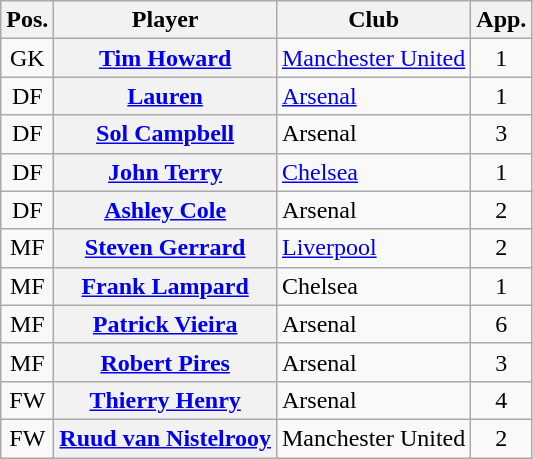<table class="wikitable plainrowheaders" style="text-align: left">
<tr>
<th scope=col>Pos.</th>
<th scope=col>Player</th>
<th scope=col>Club</th>
<th scope=col>App.</th>
</tr>
<tr>
<td style=text-align:center>GK</td>
<th scope=row><a href='#'>Tim Howard</a></th>
<td><a href='#'>Manchester United</a></td>
<td style=text-align:center>1</td>
</tr>
<tr>
<td style=text-align:center>DF</td>
<th scope=row><a href='#'>Lauren</a></th>
<td><a href='#'>Arsenal</a></td>
<td style=text-align:center>1</td>
</tr>
<tr>
<td style=text-align:center>DF</td>
<th scope=row><a href='#'>Sol Campbell</a> </th>
<td>Arsenal</td>
<td style=text-align:center>3</td>
</tr>
<tr>
<td style=text-align:center>DF</td>
<th scope=row><a href='#'>John Terry</a></th>
<td><a href='#'>Chelsea</a></td>
<td style=text-align:center>1</td>
</tr>
<tr>
<td style=text-align:center>DF</td>
<th scope=row><a href='#'>Ashley Cole</a> </th>
<td>Arsenal</td>
<td style=text-align:center>2</td>
</tr>
<tr>
<td style=text-align:center>MF</td>
<th scope=row><a href='#'>Steven Gerrard</a> </th>
<td><a href='#'>Liverpool</a></td>
<td style=text-align:center>2</td>
</tr>
<tr>
<td style=text-align:center>MF</td>
<th scope=row><a href='#'>Frank Lampard</a></th>
<td>Chelsea</td>
<td style=text-align:center>1</td>
</tr>
<tr>
<td style=text-align:center>MF</td>
<th scope=row><a href='#'>Patrick Vieira</a> </th>
<td>Arsenal</td>
<td style=text-align:center>6</td>
</tr>
<tr>
<td style=text-align:center>MF</td>
<th scope=row><a href='#'>Robert Pires</a> </th>
<td>Arsenal</td>
<td style=text-align:center>3</td>
</tr>
<tr>
<td style=text-align:center>FW</td>
<th scope=row><a href='#'>Thierry Henry</a> </th>
<td>Arsenal</td>
<td style=text-align:center>4</td>
</tr>
<tr>
<td style=text-align:center>FW</td>
<th scope=row><a href='#'>Ruud van Nistelrooy</a> </th>
<td>Manchester United</td>
<td style=text-align:center>2</td>
</tr>
</table>
